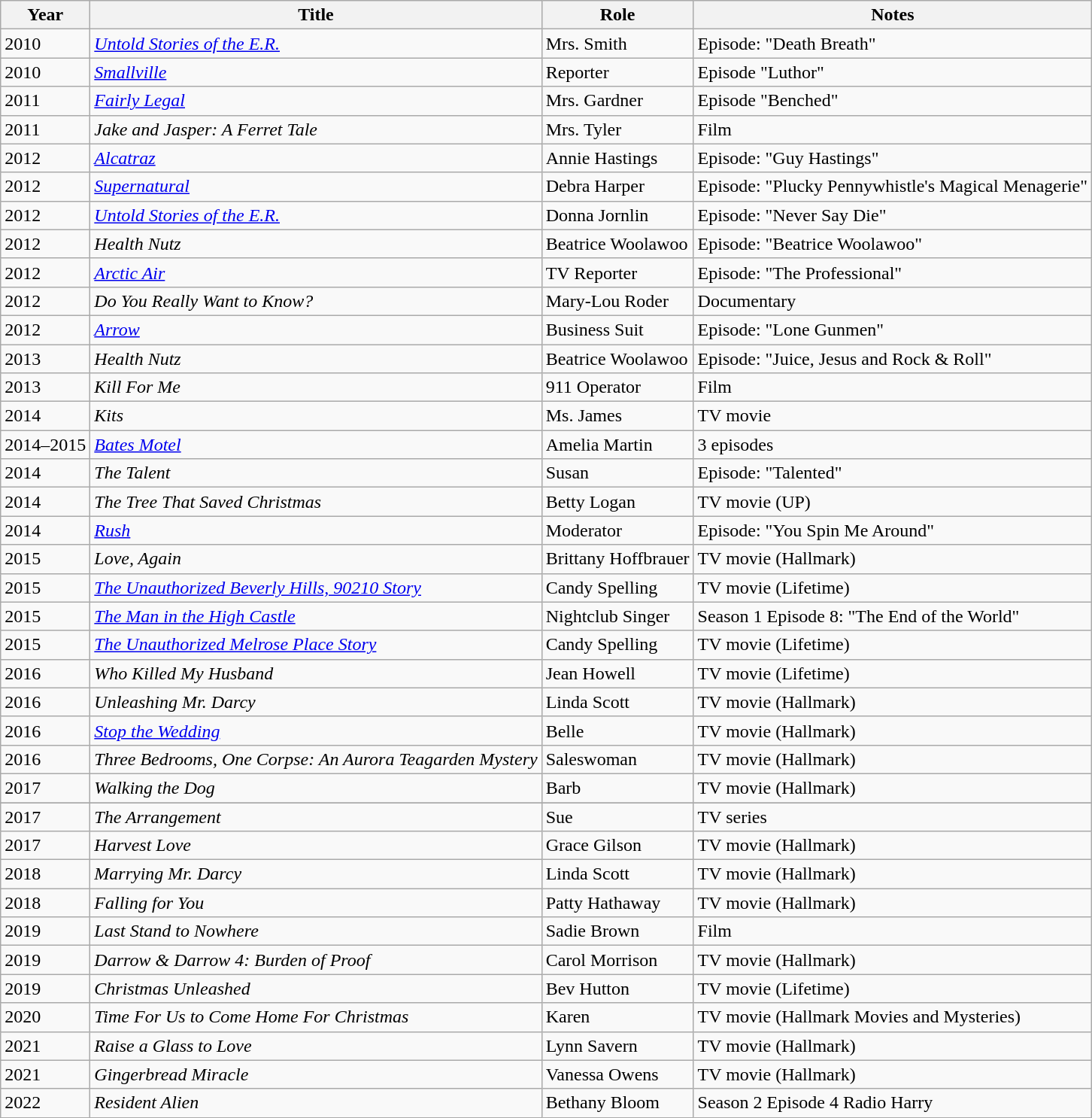<table class="wikitable sortable">
<tr>
<th>Year</th>
<th>Title</th>
<th>Role</th>
<th class="unsortable">Notes</th>
</tr>
<tr>
<td>2010</td>
<td><em><a href='#'>Untold Stories of the E.R.</a></em></td>
<td>Mrs. Smith</td>
<td>Episode: "Death Breath"</td>
</tr>
<tr>
<td>2010</td>
<td><em><a href='#'>Smallville</a></em></td>
<td>Reporter</td>
<td>Episode "Luthor"</td>
</tr>
<tr>
<td>2011</td>
<td><em><a href='#'>Fairly Legal</a></em></td>
<td>Mrs. Gardner</td>
<td>Episode "Benched"</td>
</tr>
<tr>
<td>2011</td>
<td><em>Jake and Jasper: A Ferret Tale</em></td>
<td>Mrs. Tyler</td>
<td>Film</td>
</tr>
<tr>
<td>2012</td>
<td><em><a href='#'>Alcatraz</a></em></td>
<td>Annie Hastings</td>
<td>Episode: "Guy Hastings"</td>
</tr>
<tr>
<td>2012</td>
<td><em><a href='#'>Supernatural</a></em></td>
<td>Debra Harper</td>
<td>Episode: "Plucky Pennywhistle's Magical Menagerie"</td>
</tr>
<tr>
<td>2012</td>
<td><em><a href='#'>Untold Stories of the E.R.</a></em></td>
<td>Donna Jornlin</td>
<td>Episode: "Never Say Die"</td>
</tr>
<tr>
<td>2012</td>
<td><em>Health Nutz</em></td>
<td>Beatrice Woolawoo</td>
<td>Episode: "Beatrice Woolawoo"</td>
</tr>
<tr>
<td>2012</td>
<td><em><a href='#'>Arctic Air</a></em></td>
<td>TV Reporter</td>
<td>Episode: "The Professional"</td>
</tr>
<tr>
<td>2012</td>
<td><em>Do You Really Want to Know?</em></td>
<td>Mary-Lou Roder</td>
<td>Documentary</td>
</tr>
<tr>
<td>2012</td>
<td><em><a href='#'>Arrow</a></em></td>
<td>Business Suit</td>
<td>Episode: "Lone Gunmen"</td>
</tr>
<tr>
<td>2013</td>
<td><em>Health Nutz</em></td>
<td>Beatrice Woolawoo</td>
<td>Episode: "Juice, Jesus and Rock & Roll"</td>
</tr>
<tr>
<td>2013</td>
<td><em>Kill For Me</em></td>
<td>911 Operator</td>
<td>Film</td>
</tr>
<tr>
<td>2014</td>
<td><em>Kits</em></td>
<td>Ms. James</td>
<td>TV movie</td>
</tr>
<tr>
<td>2014–2015</td>
<td><em><a href='#'>Bates Motel</a></em></td>
<td>Amelia Martin</td>
<td>3 episodes</td>
</tr>
<tr>
<td>2014</td>
<td data-sort-value="Talent, The"><em>The Talent</em></td>
<td>Susan</td>
<td>Episode: "Talented"</td>
</tr>
<tr>
<td>2014</td>
<td data-sort-value="Tree That Saved Christmas, The"><em>The Tree That Saved Christmas</em></td>
<td>Betty Logan</td>
<td>TV movie (UP)</td>
</tr>
<tr>
<td>2014</td>
<td><em><a href='#'>Rush</a></em></td>
<td>Moderator</td>
<td>Episode: "You Spin Me Around"</td>
</tr>
<tr>
<td>2015</td>
<td><em>Love, Again</em></td>
<td>Brittany Hoffbrauer</td>
<td>TV movie (Hallmark)</td>
</tr>
<tr>
<td>2015</td>
<td data-sort-value="Unauthorized Beverly Hills, 90210 Story, The"><em><a href='#'>The Unauthorized Beverly Hills, 90210 Story</a></em></td>
<td>Candy Spelling</td>
<td>TV movie (Lifetime)</td>
</tr>
<tr>
<td>2015</td>
<td data-sort-value="Man in the High Castle, The"><em><a href='#'>The Man in the High Castle</a></em></td>
<td>Nightclub Singer</td>
<td>Season 1 Episode 8: "The End of the World"</td>
</tr>
<tr>
<td>2015</td>
<td data-sort-value="Unauthorized Melrose Place Story, The"><em><a href='#'>The Unauthorized Melrose Place Story</a></em></td>
<td>Candy Spelling</td>
<td>TV movie (Lifetime)</td>
</tr>
<tr>
<td>2016</td>
<td><em>Who Killed My Husband</em></td>
<td>Jean Howell</td>
<td>TV movie (Lifetime)</td>
</tr>
<tr>
<td>2016</td>
<td><em>Unleashing Mr. Darcy</em></td>
<td>Linda Scott</td>
<td>TV movie (Hallmark)</td>
</tr>
<tr>
<td>2016</td>
<td><em><a href='#'>Stop the Wedding</a></em></td>
<td>Belle</td>
<td>TV movie (Hallmark)</td>
</tr>
<tr>
<td>2016</td>
<td><em>Three Bedrooms, One Corpse: An Aurora Teagarden Mystery</em></td>
<td>Saleswoman</td>
<td>TV movie (Hallmark)</td>
</tr>
<tr>
<td>2017</td>
<td><em>Walking the Dog</em></td>
<td>Barb</td>
<td>TV movie (Hallmark)</td>
</tr>
<tr>
</tr>
<tr>
<td>2017</td>
<td data-sort-value="Arrangement, The"><em>The Arrangement</em></td>
<td>Sue</td>
<td>TV series</td>
</tr>
<tr>
<td>2017</td>
<td><em>Harvest Love</em></td>
<td>Grace Gilson</td>
<td>TV movie (Hallmark)</td>
</tr>
<tr>
<td>2018</td>
<td><em>Marrying Mr. Darcy</em></td>
<td>Linda Scott</td>
<td>TV movie (Hallmark)</td>
</tr>
<tr>
<td>2018</td>
<td><em>Falling for You</em></td>
<td>Patty Hathaway</td>
<td>TV movie (Hallmark)</td>
</tr>
<tr>
<td>2019</td>
<td><em>Last Stand to Nowhere</em></td>
<td>Sadie Brown</td>
<td>Film</td>
</tr>
<tr>
<td>2019</td>
<td><em>Darrow & Darrow 4: Burden of Proof</em></td>
<td>Carol Morrison</td>
<td>TV movie (Hallmark)</td>
</tr>
<tr>
<td>2019</td>
<td><em>Christmas Unleashed</em></td>
<td>Bev Hutton</td>
<td>TV movie (Lifetime)</td>
</tr>
<tr>
<td>2020</td>
<td><em>Time For Us to Come Home For Christmas</em></td>
<td>Karen</td>
<td>TV movie (Hallmark Movies and Mysteries)</td>
</tr>
<tr>
<td>2021</td>
<td><em>Raise a Glass to Love</em></td>
<td>Lynn Savern</td>
<td>TV movie (Hallmark)</td>
</tr>
<tr>
<td>2021</td>
<td><em>Gingerbread Miracle</em></td>
<td>Vanessa Owens</td>
<td>TV movie (Hallmark)</td>
</tr>
<tr>
<td>2022</td>
<td><em>Resident Alien</em></td>
<td>Bethany Bloom</td>
<td>Season 2 Episode 4  Radio Harry</td>
</tr>
</table>
